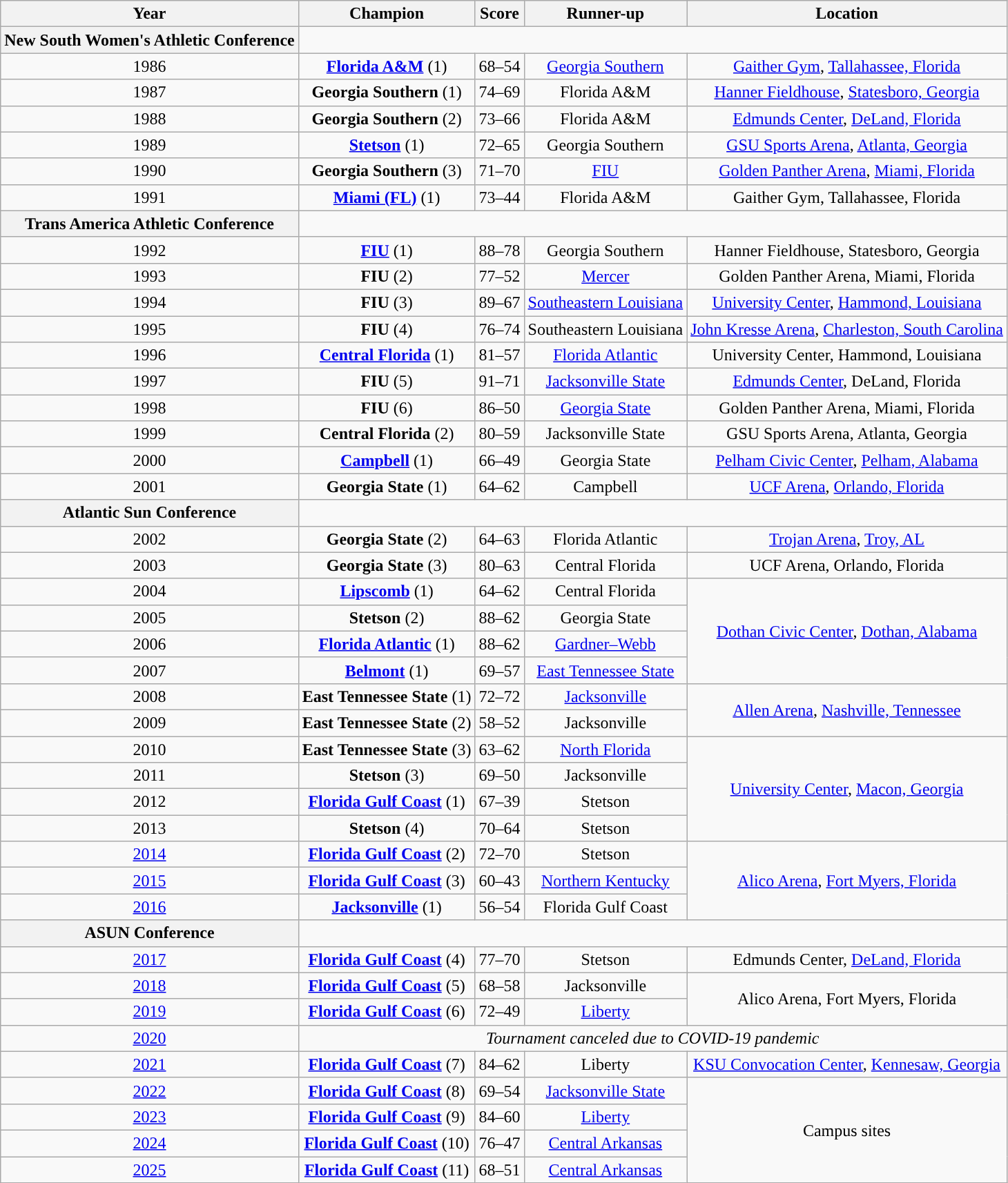<table class="wikitable sortable" style="text-align:center">
<tr>
<th width=px>Year</th>
<th width=px>Champion</th>
<th width=px>Score</th>
<th width=px>Runner-up</th>
<th width=px>Location</th>
</tr>
<tr>
<th style=>New South Women's Athletic Conference</th>
</tr>
<tr>
<td>1986</td>
<td><strong><a href='#'>Florida A&M</a></strong> (1)</td>
<td>68–54</td>
<td><a href='#'>Georgia Southern</a></td>
<td><a href='#'>Gaither Gym</a>, <a href='#'>Tallahassee, Florida</a></td>
</tr>
<tr>
<td>1987</td>
<td><strong>Georgia Southern</strong> (1)</td>
<td>74–69</td>
<td>Florida A&M</td>
<td><a href='#'>Hanner Fieldhouse</a>, <a href='#'>Statesboro, Georgia</a></td>
</tr>
<tr>
<td>1988</td>
<td><strong>Georgia Southern</strong> (2)</td>
<td>73–66</td>
<td>Florida A&M</td>
<td><a href='#'>Edmunds Center</a>, <a href='#'>DeLand, Florida</a></td>
</tr>
<tr>
<td>1989</td>
<td><strong><a href='#'>Stetson</a></strong> (1)</td>
<td>72–65</td>
<td>Georgia Southern</td>
<td><a href='#'>GSU Sports Arena</a>, <a href='#'>Atlanta, Georgia</a></td>
</tr>
<tr>
<td>1990</td>
<td><strong>Georgia Southern</strong> (3)</td>
<td>71–70</td>
<td><a href='#'>FIU</a></td>
<td><a href='#'>Golden Panther Arena</a>, <a href='#'>Miami, Florida</a></td>
</tr>
<tr>
<td>1991</td>
<td><strong><a href='#'>Miami (FL)</a></strong> (1)</td>
<td>73–44</td>
<td>Florida A&M</td>
<td>Gaither Gym, Tallahassee, Florida</td>
</tr>
<tr>
<th style=>Trans America Athletic Conference</th>
</tr>
<tr>
<td>1992</td>
<td><strong><a href='#'>FIU</a></strong> (1)</td>
<td>88–78</td>
<td>Georgia Southern</td>
<td>Hanner Fieldhouse, Statesboro, Georgia</td>
</tr>
<tr>
<td>1993</td>
<td><strong>FIU</strong> (2)</td>
<td>77–52</td>
<td><a href='#'>Mercer</a></td>
<td>Golden Panther Arena, Miami, Florida</td>
</tr>
<tr>
<td>1994</td>
<td><strong>FIU</strong> (3)</td>
<td>89–67</td>
<td><a href='#'>Southeastern Louisiana</a></td>
<td><a href='#'>University Center</a>, <a href='#'>Hammond, Louisiana</a></td>
</tr>
<tr>
<td>1995</td>
<td><strong>FIU</strong> (4)</td>
<td>76–74</td>
<td>Southeastern Louisiana</td>
<td><a href='#'>John Kresse Arena</a>, <a href='#'>Charleston, South Carolina</a></td>
</tr>
<tr>
<td>1996</td>
<td><strong><a href='#'>Central Florida</a></strong> (1)</td>
<td>81–57</td>
<td><a href='#'>Florida Atlantic</a></td>
<td>University Center, Hammond, Louisiana</td>
</tr>
<tr>
<td>1997</td>
<td><strong>FIU</strong> (5)</td>
<td>91–71</td>
<td><a href='#'>Jacksonville State</a></td>
<td><a href='#'>Edmunds Center</a>, DeLand, Florida</td>
</tr>
<tr>
<td>1998</td>
<td><strong>FIU</strong> (6)</td>
<td>86–50</td>
<td><a href='#'>Georgia State</a></td>
<td>Golden Panther Arena, Miami, Florida</td>
</tr>
<tr>
<td>1999</td>
<td><strong>Central Florida</strong> (2)</td>
<td>80–59</td>
<td>Jacksonville State</td>
<td>GSU Sports Arena, Atlanta, Georgia</td>
</tr>
<tr>
<td>2000</td>
<td><strong><a href='#'>Campbell</a></strong> (1)</td>
<td>66–49</td>
<td>Georgia State</td>
<td><a href='#'>Pelham Civic Center</a>, <a href='#'>Pelham, Alabama</a></td>
</tr>
<tr>
<td>2001</td>
<td><strong>Georgia State</strong> (1)</td>
<td>64–62</td>
<td>Campbell</td>
<td><a href='#'>UCF Arena</a>, <a href='#'>Orlando, Florida</a></td>
</tr>
<tr>
<th style=>Atlantic Sun Conference</th>
</tr>
<tr>
<td>2002</td>
<td><strong>Georgia State</strong> (2)</td>
<td>64–63</td>
<td>Florida Atlantic</td>
<td><a href='#'>Trojan Arena</a>, <a href='#'>Troy, AL</a></td>
</tr>
<tr>
<td>2003</td>
<td><strong>Georgia State</strong> (3)</td>
<td>80–63</td>
<td>Central Florida</td>
<td>UCF Arena, Orlando, Florida</td>
</tr>
<tr>
<td>2004</td>
<td><strong><a href='#'>Lipscomb</a></strong> (1)</td>
<td>64–62</td>
<td>Central Florida</td>
<td rowspan=4><a href='#'>Dothan Civic Center</a>, <a href='#'>Dothan, Alabama</a></td>
</tr>
<tr>
<td>2005</td>
<td><strong>Stetson</strong> (2)</td>
<td>88–62</td>
<td>Georgia State</td>
</tr>
<tr>
<td>2006</td>
<td><strong><a href='#'>Florida Atlantic</a></strong> (1)</td>
<td>88–62</td>
<td><a href='#'>Gardner–Webb</a></td>
</tr>
<tr>
<td>2007</td>
<td><strong><a href='#'>Belmont</a></strong> (1)</td>
<td>69–57</td>
<td><a href='#'>East Tennessee State</a></td>
</tr>
<tr>
<td>2008</td>
<td><strong>East Tennessee State</strong> (1)</td>
<td>72–72</td>
<td><a href='#'>Jacksonville</a></td>
<td rowspan=2><a href='#'>Allen Arena</a>, <a href='#'>Nashville, Tennessee</a></td>
</tr>
<tr>
<td>2009</td>
<td><strong>East Tennessee State</strong> (2)</td>
<td>58–52</td>
<td>Jacksonville</td>
</tr>
<tr>
<td>2010</td>
<td><strong>East Tennessee State</strong> (3)</td>
<td>63–62</td>
<td><a href='#'>North Florida</a></td>
<td rowspan=4><a href='#'>University Center</a>, <a href='#'>Macon, Georgia</a></td>
</tr>
<tr>
<td>2011</td>
<td><strong>Stetson</strong> (3)</td>
<td>69–50</td>
<td>Jacksonville</td>
</tr>
<tr>
<td>2012</td>
<td><strong><a href='#'>Florida Gulf Coast</a></strong> (1)</td>
<td>67–39</td>
<td>Stetson</td>
</tr>
<tr>
<td>2013</td>
<td><strong>Stetson</strong> (4)</td>
<td>70–64</td>
<td>Stetson</td>
</tr>
<tr>
<td><a href='#'>2014</a></td>
<td><strong><a href='#'>Florida Gulf Coast</a></strong> (2)</td>
<td>72–70</td>
<td>Stetson</td>
<td rowspan=3><a href='#'>Alico Arena</a>, <a href='#'>Fort Myers, Florida</a></td>
</tr>
<tr>
<td><a href='#'>2015</a></td>
<td><strong><a href='#'>Florida Gulf Coast</a></strong> (3)</td>
<td>60–43</td>
<td><a href='#'>Northern Kentucky</a></td>
</tr>
<tr>
<td><a href='#'>2016</a></td>
<td><strong><a href='#'>Jacksonville</a></strong> (1)</td>
<td>56–54</td>
<td>Florida Gulf Coast</td>
</tr>
<tr>
<th style=>ASUN Conference</th>
</tr>
<tr>
<td><a href='#'>2017</a></td>
<td><strong><a href='#'>Florida Gulf Coast</a></strong> (4)</td>
<td>77–70</td>
<td>Stetson</td>
<td>Edmunds Center, <a href='#'>DeLand, Florida</a></td>
</tr>
<tr>
<td><a href='#'>2018</a></td>
<td><strong><a href='#'>Florida Gulf Coast</a></strong> (5)</td>
<td>68–58</td>
<td>Jacksonville</td>
<td rowspan=2>Alico Arena, Fort Myers, Florida</td>
</tr>
<tr>
<td><a href='#'>2019</a></td>
<td><strong><a href='#'>Florida Gulf Coast</a></strong> (6)</td>
<td>72–49</td>
<td><a href='#'>Liberty</a></td>
</tr>
<tr>
<td><a href='#'>2020</a></td>
<td colspan=4><em>Tournament canceled due to COVID-19 pandemic</em></td>
</tr>
<tr>
<td><a href='#'>2021</a></td>
<td><strong><a href='#'>Florida Gulf Coast</a></strong> (7)</td>
<td>84–62</td>
<td>Liberty</td>
<td><a href='#'>KSU Convocation Center</a>, <a href='#'>Kennesaw, Georgia</a></td>
</tr>
<tr>
<td><a href='#'>2022</a></td>
<td><strong><a href='#'>Florida Gulf Coast</a></strong> (8)</td>
<td>69–54</td>
<td><a href='#'>Jacksonville State</a></td>
<td rowspan="4">Campus sites</td>
</tr>
<tr>
<td><a href='#'>2023</a></td>
<td><strong><a href='#'>Florida Gulf Coast</a></strong> (9)</td>
<td>84–60</td>
<td><a href='#'>Liberty</a></td>
</tr>
<tr>
<td><a href='#'>2024</a></td>
<td><strong><a href='#'>Florida Gulf Coast</a></strong> (10)</td>
<td>76–47</td>
<td><a href='#'>Central Arkansas</a></td>
</tr>
<tr>
<td><a href='#'>2025</a></td>
<td><strong><a href='#'>Florida Gulf Coast</a></strong> (11)</td>
<td>68–51</td>
<td><a href='#'>Central Arkansas</a></td>
</tr>
</table>
